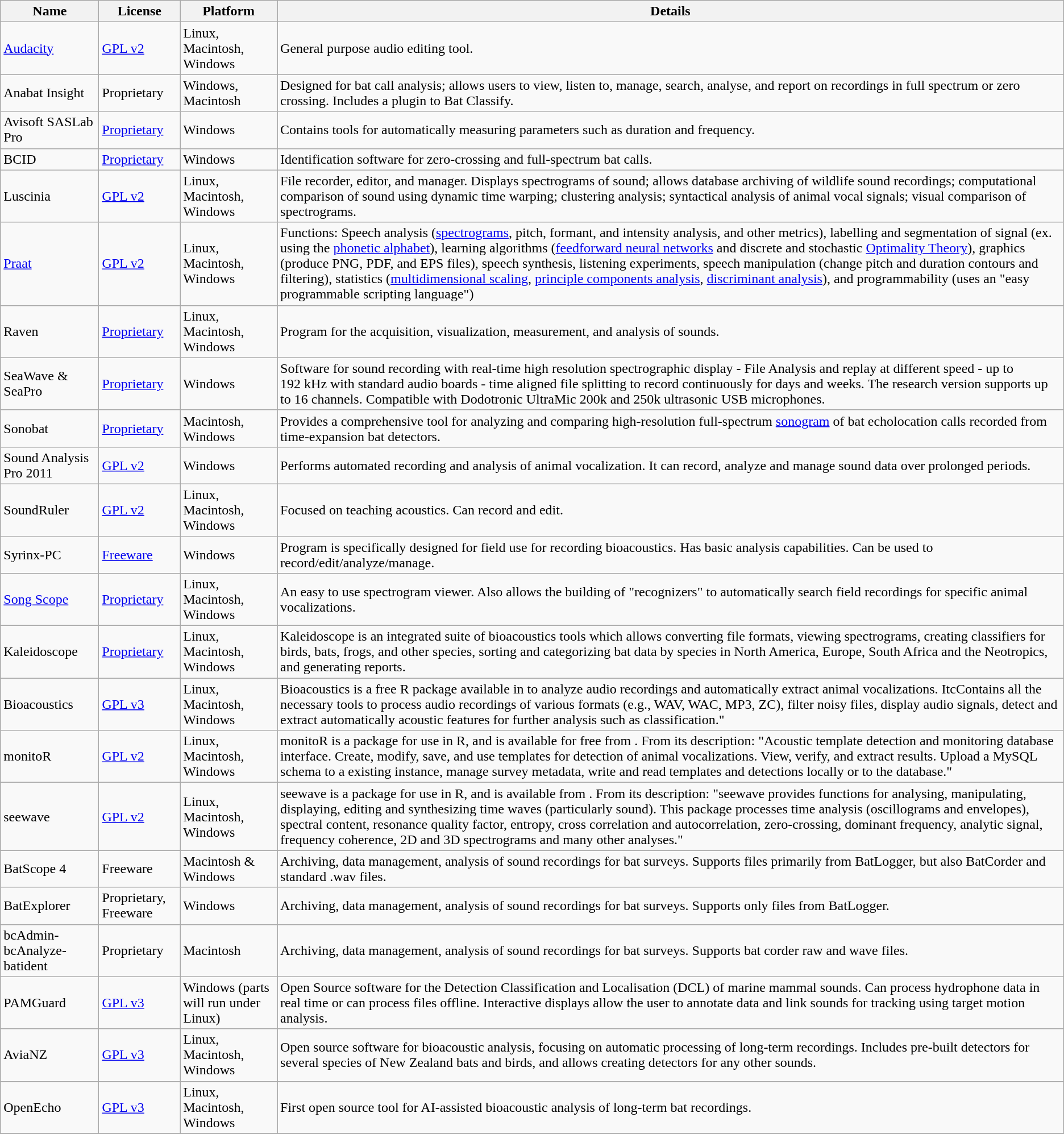<table class="wikitable sortable">
<tr>
<th>Name</th>
<th>License</th>
<th>Platform</th>
<th class="unsortable">Details</th>
</tr>
<tr>
<td><a href='#'>Audacity</a></td>
<td><a href='#'>GPL v2</a></td>
<td>Linux, Macintosh, Windows</td>
<td>General purpose audio editing tool.</td>
</tr>
<tr>
<td>Anabat Insight</td>
<td>Proprietary</td>
<td>Windows, Macintosh</td>
<td>Designed for bat call analysis; allows users to view, listen to, manage, search, analyse, and report on recordings in full spectrum or zero crossing. Includes a plugin to Bat Classify.</td>
</tr>
<tr>
<td>Avisoft SASLab Pro</td>
<td><a href='#'>Proprietary</a></td>
<td>Windows</td>
<td>Contains tools for automatically measuring parameters such as duration and frequency.</td>
</tr>
<tr>
<td>BCID</td>
<td><a href='#'>Proprietary</a></td>
<td>Windows</td>
<td>Identification software for zero-crossing and full-spectrum bat calls.</td>
</tr>
<tr>
<td>Luscinia</td>
<td><a href='#'>GPL v2</a></td>
<td>Linux, Macintosh, Windows</td>
<td>File recorder, editor, and manager. Displays spectrograms of sound; allows database archiving of wildlife sound recordings; computational comparison of sound using dynamic time warping; clustering analysis; syntactical analysis of animal vocal signals; visual comparison of spectrograms.</td>
</tr>
<tr>
<td><a href='#'>Praat</a></td>
<td><a href='#'>GPL v2</a></td>
<td>Linux, Macintosh, Windows</td>
<td>Functions:  Speech analysis (<a href='#'>spectrograms</a>, pitch, formant, and intensity analysis, and other metrics), labelling and segmentation of signal (ex. using the <a href='#'>phonetic alphabet</a>), learning algorithms (<a href='#'>feedforward neural networks</a> and discrete and stochastic <a href='#'>Optimality Theory</a>), graphics (produce PNG, PDF, and EPS files), speech synthesis, listening experiments, speech manipulation (change pitch and duration contours and filtering), statistics (<a href='#'>multidimensional scaling</a>, <a href='#'>principle components analysis</a>, <a href='#'>discriminant analysis</a>), and programmability (uses an "easy programmable scripting language")</td>
</tr>
<tr>
<td>Raven</td>
<td><a href='#'>Proprietary</a></td>
<td>Linux, Macintosh, Windows</td>
<td>Program for the acquisition, visualization, measurement, and analysis of sounds.</td>
</tr>
<tr>
<td>SeaWave & SeaPro</td>
<td><a href='#'>Proprietary</a></td>
<td>Windows</td>
<td>Software for sound recording with real-time high resolution spectrographic display - File Analysis and replay at different speed - up to 192 kHz with standard audio boards - time aligned file splitting to record continuously for days and weeks. The research version supports up to 16 channels. Compatible with Dodotronic UltraMic 200k and 250k ultrasonic USB microphones.</td>
</tr>
<tr>
<td>Sonobat</td>
<td><a href='#'>Proprietary</a></td>
<td>Macintosh, Windows</td>
<td>Provides a comprehensive tool for analyzing and comparing high-resolution full-spectrum <a href='#'>sonogram</a> of bat echolocation calls recorded from time-expansion bat detectors.</td>
</tr>
<tr>
<td>Sound Analysis Pro 2011</td>
<td><a href='#'>GPL v2</a></td>
<td>Windows</td>
<td>Performs automated recording and analysis of animal vocalization. It can record, analyze and manage sound data over prolonged periods.</td>
</tr>
<tr>
<td>SoundRuler</td>
<td><a href='#'>GPL v2</a></td>
<td>Linux, Macintosh, Windows</td>
<td>Focused on teaching acoustics. Can record and edit.</td>
</tr>
<tr>
<td>Syrinx-PC</td>
<td><a href='#'>Freeware</a></td>
<td>Windows</td>
<td>Program is specifically designed for field use for recording bioacoustics. Has basic analysis capabilities. Can be used to record/edit/analyze/manage.</td>
</tr>
<tr>
<td><a href='#'>Song Scope</a></td>
<td><a href='#'>Proprietary</a></td>
<td>Linux, Macintosh, Windows</td>
<td>An easy to use spectrogram viewer. Also allows the building of "recognizers" to automatically search field recordings for specific animal vocalizations.</td>
</tr>
<tr>
<td>Kaleidoscope</td>
<td><a href='#'>Proprietary</a></td>
<td>Linux, Macintosh, Windows</td>
<td>Kaleidoscope is an integrated suite of bioacoustics tools which allows converting file formats, viewing spectrograms, creating classifiers for birds, bats, frogs, and other species, sorting and categorizing bat data by species in North America, Europe, South Africa and the Neotropics, and generating reports.</td>
</tr>
<tr>
<td>Bioacoustics</td>
<td><a href='#'>GPL v3</a></td>
<td>Linux, Macintosh, Windows</td>
<td>Bioacoustics is a free R package available in  to analyze audio recordings and automatically extract animal vocalizations. ItcContains all the necessary tools to process audio recordings of various formats (e.g., WAV, WAC, MP3, ZC), filter noisy files, display audio signals, detect and extract automatically acoustic features for further analysis such as classification."</td>
</tr>
<tr>
<td>monitoR</td>
<td><a href='#'>GPL v2</a></td>
<td>Linux, Macintosh, Windows</td>
<td>monitoR is a package for use in R, and is available for free from . From its description: "Acoustic template detection and monitoring database interface. Create, modify, save, and use templates for detection of animal vocalizations. View, verify, and extract results. Upload a MySQL schema to a existing instance, manage survey metadata, write and read templates and detections locally or to the database."</td>
</tr>
<tr>
<td>seewave</td>
<td><a href='#'>GPL v2</a></td>
<td>Linux, Macintosh, Windows</td>
<td>seewave is a package for use in R, and is available from . From its description: "seewave provides functions for analysing, manipulating, displaying, editing and synthesizing time waves (particularly sound). This package processes time analysis (oscillograms and envelopes), spectral content, resonance quality factor, entropy, cross correlation and autocorrelation, zero-crossing, dominant frequency, analytic signal, frequency coherence, 2D and 3D spectrograms and many other analyses."</td>
</tr>
<tr>
<td>BatScope 4</td>
<td>Freeware</td>
<td>Macintosh & Windows</td>
<td>Archiving, data management, analysis of sound recordings for bat surveys. Supports files primarily from BatLogger, but also BatCorder and standard .wav files.</td>
</tr>
<tr>
<td>BatExplorer</td>
<td>Proprietary, Freeware</td>
<td>Windows</td>
<td>Archiving, data management, analysis of sound recordings for bat surveys. Supports only files from BatLogger.</td>
</tr>
<tr>
<td>bcAdmin-bcAnalyze-batident</td>
<td>Proprietary</td>
<td>Macintosh</td>
<td>Archiving, data management, analysis of sound recordings for bat surveys. Supports bat corder raw and wave files.</td>
</tr>
<tr>
<td>PAMGuard</td>
<td><a href='#'>GPL v3</a></td>
<td>Windows (parts will run under Linux)</td>
<td>Open Source software for the Detection Classification and Localisation (DCL) of marine mammal sounds. Can process hydrophone data in real time or can process files offline. Interactive displays allow the user to annotate data and link sounds for tracking using target motion analysis.</td>
</tr>
<tr>
<td>AviaNZ</td>
<td><a href='#'>GPL v3</a></td>
<td>Linux, Macintosh, Windows</td>
<td>Open source software for bioacoustic analysis, focusing on automatic processing of long-term recordings. Includes pre-built detectors for several species of New Zealand bats and birds, and allows creating detectors for any other sounds.</td>
</tr>
<tr>
<td>OpenEcho</td>
<td><a href='#'>GPL v3</a></td>
<td>Linux, Macintosh, Windows</td>
<td>First open source tool for AI-assisted bioacoustic analysis of long-term bat recordings.</td>
</tr>
<tr>
</tr>
</table>
